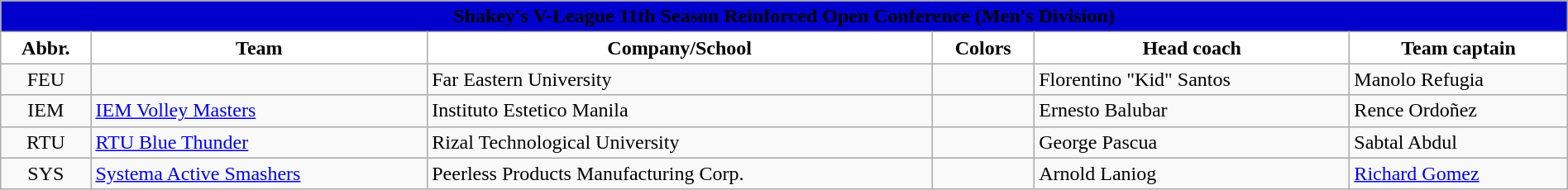<table class="wikitable" style="width:100%; text-align:left">
<tr>
<th style=background:#0000CD colspan=7><span>Shakey's V-League 11th Season Reinforced Open Conference (Men's Division)</span></th>
</tr>
<tr>
<th style="background:white">Abbr.</th>
<th style="background:white">Team</th>
<th style="background:white">Company/School</th>
<th style="background:white">Colors</th>
<th style="background:white">Head coach</th>
<th style="background:white">Team captain</th>
</tr>
<tr>
<td align=center>FEU</td>
<td></td>
<td>Far Eastern University</td>
<td align=center> </td>
<td> Florentino "Kid" Santos</td>
<td>Manolo Refugia</td>
</tr>
<tr>
<td align=center>IEM</td>
<td><a href='#'>IEM Volley Masters</a></td>
<td>Instituto Estetico Manila</td>
<td align=center> </td>
<td> Ernesto Balubar</td>
<td>Rence Ordoñez</td>
</tr>
<tr>
<td align=center>RTU</td>
<td> <a href='#'>RTU Blue Thunder</a></td>
<td>Rizal Technological University</td>
<td align=center> </td>
<td> George Pascua</td>
<td>Sabtal Abdul</td>
</tr>
<tr>
<td align=center>SYS</td>
<td><a href='#'>Systema Active Smashers</a></td>
<td>Peerless Products Manufacturing Corp.</td>
<td align=center>  </td>
<td> Arnold Laniog</td>
<td><a href='#'>Richard Gomez</a></td>
</tr>
</table>
